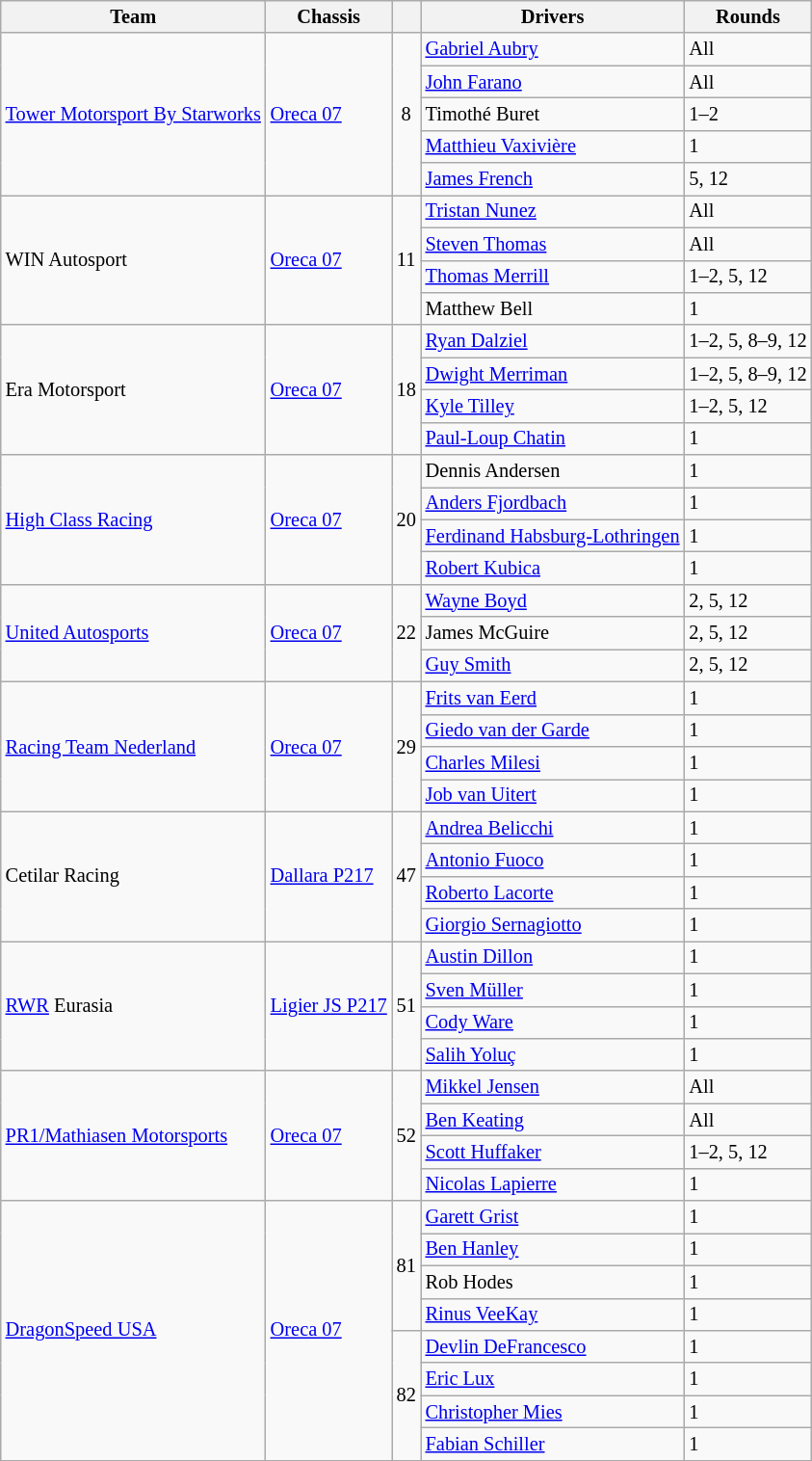<table class="wikitable" style="font-size: 85%">
<tr>
<th>Team</th>
<th>Chassis</th>
<th></th>
<th>Drivers</th>
<th>Rounds</th>
</tr>
<tr>
<td rowspan="5"> <a href='#'>Tower Motorsport By Starworks</a></td>
<td rowspan="5"><a href='#'>Oreca 07</a></td>
<td align="center" rowspan=5>8</td>
<td> <a href='#'>Gabriel Aubry</a></td>
<td>All</td>
</tr>
<tr>
<td> <a href='#'>John Farano</a></td>
<td>All</td>
</tr>
<tr>
<td> Timothé Buret</td>
<td>1–2</td>
</tr>
<tr>
<td> <a href='#'>Matthieu Vaxivière</a></td>
<td>1</td>
</tr>
<tr>
<td> <a href='#'>James French</a></td>
<td>5, 12</td>
</tr>
<tr>
<td rowspan="4"> WIN Autosport</td>
<td rowspan="4"><a href='#'>Oreca 07</a></td>
<td align="center" rowspan=4>11</td>
<td> <a href='#'>Tristan Nunez</a></td>
<td>All</td>
</tr>
<tr>
<td> <a href='#'>Steven Thomas</a></td>
<td>All</td>
</tr>
<tr>
<td> <a href='#'>Thomas Merrill</a></td>
<td>1–2, 5, 12</td>
</tr>
<tr>
<td> Matthew Bell</td>
<td>1</td>
</tr>
<tr>
<td rowspan="4"> Era Motorsport</td>
<td rowspan="4"><a href='#'>Oreca 07</a></td>
<td rowspan="4" align="center">18</td>
<td> <a href='#'>Ryan Dalziel</a></td>
<td>1–2, 5, 8–9, 12</td>
</tr>
<tr>
<td> <a href='#'>Dwight Merriman</a></td>
<td>1–2, 5, 8–9, 12</td>
</tr>
<tr>
<td> <a href='#'>Kyle Tilley</a></td>
<td>1–2, 5, 12</td>
</tr>
<tr>
<td> <a href='#'>Paul-Loup Chatin</a></td>
<td>1</td>
</tr>
<tr>
<td rowspan="4"> <a href='#'>High Class Racing</a></td>
<td rowspan="4"><a href='#'>Oreca 07</a></td>
<td align="center" rowspan=4>20</td>
<td> Dennis Andersen</td>
<td>1</td>
</tr>
<tr>
<td> <a href='#'>Anders Fjordbach</a></td>
<td>1</td>
</tr>
<tr>
<td> <a href='#'>Ferdinand Habsburg-Lothringen</a></td>
<td>1</td>
</tr>
<tr>
<td> <a href='#'>Robert Kubica</a></td>
<td>1</td>
</tr>
<tr>
<td rowspan="3"> <a href='#'>United Autosports</a></td>
<td rowspan="3"><a href='#'>Oreca 07</a></td>
<td align="center" rowspan=3>22</td>
<td> <a href='#'>Wayne Boyd</a></td>
<td>2, 5, 12</td>
</tr>
<tr>
<td> James McGuire</td>
<td>2, 5, 12</td>
</tr>
<tr>
<td> <a href='#'>Guy Smith</a></td>
<td>2, 5, 12</td>
</tr>
<tr>
<td rowspan="4"> <a href='#'>Racing Team Nederland</a></td>
<td rowspan="4"><a href='#'>Oreca 07</a></td>
<td align="center" rowspan=4>29</td>
<td> <a href='#'>Frits van Eerd</a></td>
<td>1</td>
</tr>
<tr>
<td> <a href='#'>Giedo van der Garde</a></td>
<td>1</td>
</tr>
<tr>
<td> <a href='#'>Charles Milesi</a></td>
<td>1</td>
</tr>
<tr>
<td> <a href='#'>Job van Uitert</a></td>
<td>1</td>
</tr>
<tr>
<td rowspan="4"> Cetilar Racing</td>
<td rowspan="4"><a href='#'>Dallara P217</a></td>
<td rowspan="4" align="center">47</td>
<td> <a href='#'>Andrea Belicchi</a></td>
<td>1</td>
</tr>
<tr>
<td> <a href='#'>Antonio Fuoco</a></td>
<td>1</td>
</tr>
<tr>
<td> <a href='#'>Roberto Lacorte</a></td>
<td>1</td>
</tr>
<tr>
<td> <a href='#'>Giorgio Sernagiotto</a></td>
<td>1</td>
</tr>
<tr>
<td rowspan="4"> <a href='#'>RWR</a> Eurasia</td>
<td rowspan="4"><a href='#'>Ligier JS P217</a></td>
<td align="center" rowspan=4>51</td>
<td> <a href='#'>Austin Dillon</a></td>
<td>1</td>
</tr>
<tr>
<td> <a href='#'>Sven Müller</a></td>
<td>1</td>
</tr>
<tr>
<td> <a href='#'>Cody Ware</a></td>
<td>1</td>
</tr>
<tr>
<td> <a href='#'>Salih Yoluç</a></td>
<td>1</td>
</tr>
<tr>
<td rowspan="4"> <a href='#'>PR1/Mathiasen Motorsports</a></td>
<td rowspan="4"><a href='#'>Oreca 07</a></td>
<td align="center" rowspan=4>52</td>
<td> <a href='#'>Mikkel Jensen</a></td>
<td>All</td>
</tr>
<tr>
<td> <a href='#'>Ben Keating</a></td>
<td>All</td>
</tr>
<tr>
<td> <a href='#'>Scott Huffaker</a></td>
<td>1–2, 5, 12</td>
</tr>
<tr>
<td> <a href='#'>Nicolas Lapierre</a></td>
<td>1</td>
</tr>
<tr>
<td rowspan="8"> <a href='#'>DragonSpeed USA</a></td>
<td rowspan="8"><a href='#'>Oreca 07</a></td>
<td align="center" rowspan=4>81</td>
<td> <a href='#'>Garett Grist</a></td>
<td>1</td>
</tr>
<tr>
<td> <a href='#'>Ben Hanley</a></td>
<td>1</td>
</tr>
<tr>
<td> Rob Hodes</td>
<td>1</td>
</tr>
<tr>
<td> <a href='#'>Rinus VeeKay</a></td>
<td>1</td>
</tr>
<tr>
<td align="center" rowspan=4>82</td>
<td> <a href='#'>Devlin DeFrancesco</a></td>
<td>1</td>
</tr>
<tr>
<td> <a href='#'>Eric Lux</a></td>
<td>1</td>
</tr>
<tr>
<td> <a href='#'>Christopher Mies</a></td>
<td>1</td>
</tr>
<tr>
<td> <a href='#'>Fabian Schiller</a></td>
<td>1</td>
</tr>
</table>
